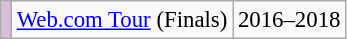<table class="wikitable" style="font-size:95%">
<tr>
<td style="background:thistle"></td>
<td><a href='#'>Web.com Tour</a> (Finals)</td>
<td>2016–2018</td>
</tr>
</table>
